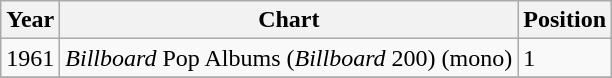<table class="wikitable">
<tr>
<th>Year</th>
<th>Chart</th>
<th>Position</th>
</tr>
<tr>
<td>1961</td>
<td><em>Billboard</em> Pop Albums (<em>Billboard</em> 200) (mono)</td>
<td>1</td>
</tr>
<tr>
</tr>
</table>
